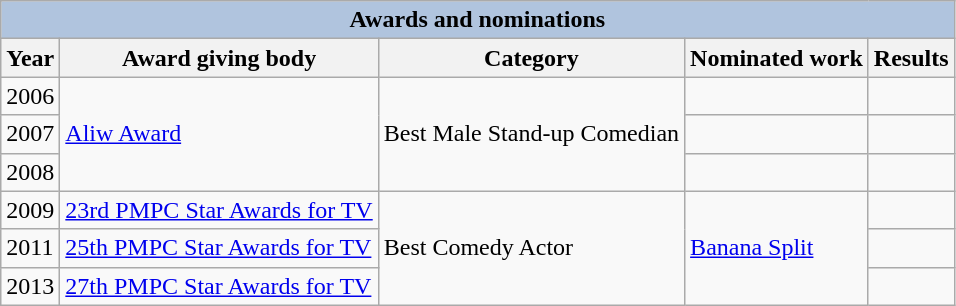<table class="wikitable">
<tr>
<th colspan="5" style="background:LightSteelBlue;">Awards and nominations</th>
</tr>
<tr>
<th>Year</th>
<th>Award giving body</th>
<th>Category</th>
<th>Nominated work</th>
<th>Results</th>
</tr>
<tr>
<td>2006</td>
<td rowspan=3><a href='#'>Aliw Award</a></td>
<td rowspan=3>Best Male Stand-up Comedian</td>
<td></td>
<td></td>
</tr>
<tr>
<td>2007</td>
<td></td>
<td></td>
</tr>
<tr>
<td>2008</td>
<td></td>
<td></td>
</tr>
<tr>
<td>2009</td>
<td><a href='#'>23rd PMPC Star Awards for TV</a></td>
<td rowspan=3>Best Comedy Actor</td>
<td rowspan=3><a href='#'>Banana Split</a></td>
<td></td>
</tr>
<tr>
<td>2011</td>
<td><a href='#'>25th PMPC Star Awards for TV</a></td>
<td></td>
</tr>
<tr>
<td>2013</td>
<td><a href='#'>27th PMPC Star Awards for TV</a></td>
<td></td>
</tr>
</table>
